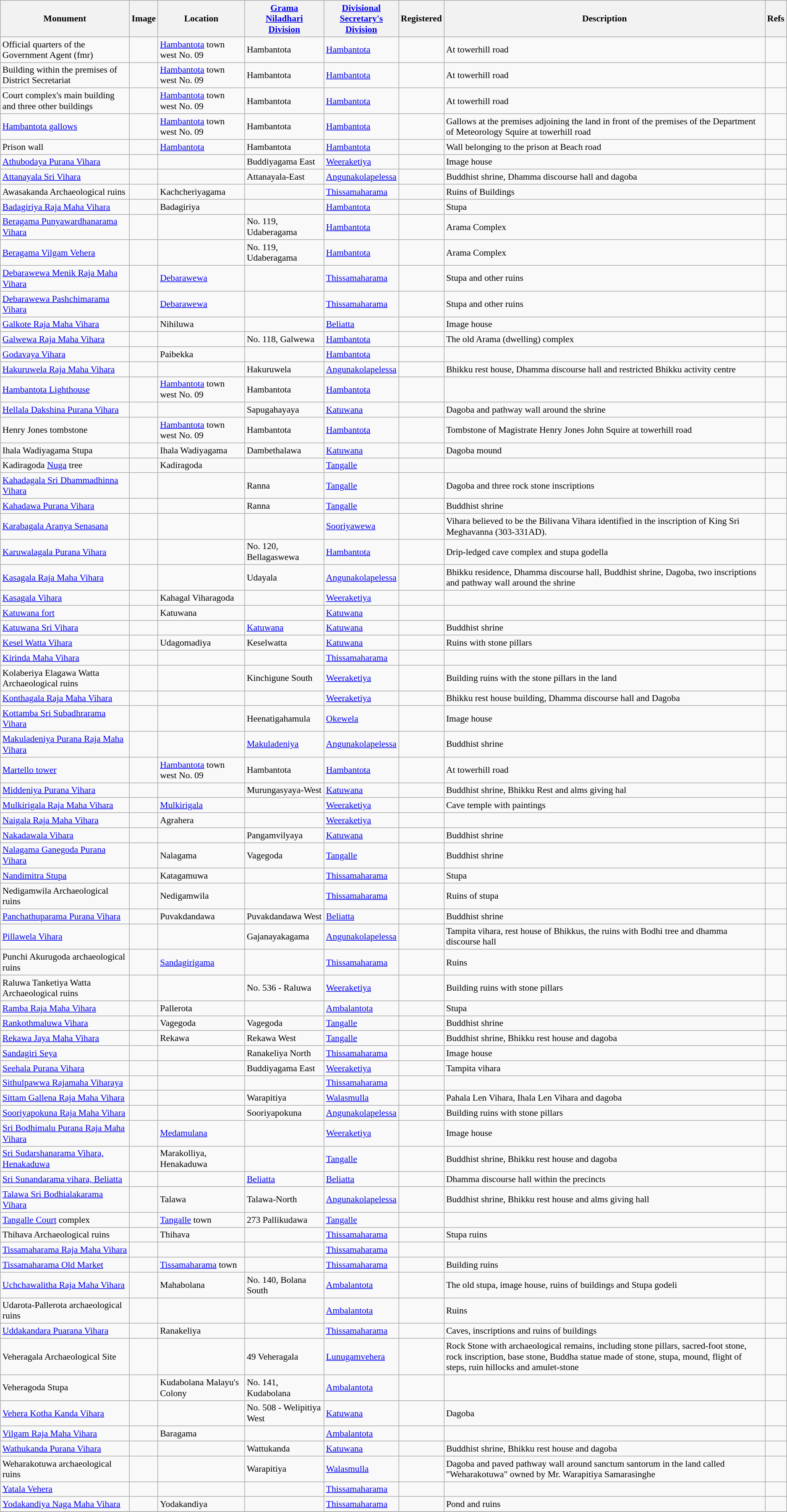<table class="wikitable plainrowheaders sortable" style="font-size:90%; text-align:left;">
<tr>
<th>Monument</th>
<th>Image</th>
<th>Location</th>
<th><a href='#'>Grama<br>Niladhari<br>Division</a></th>
<th><a href='#'>Divisional<br>Secretary's<br>Division</a></th>
<th>Registered</th>
<th>Description</th>
<th>Refs</th>
</tr>
<tr>
<td>Official quarters of the Government Agent (fmr)</td>
<td></td>
<td><a href='#'>Hambantota</a> town west No. 09</td>
<td>Hambantota</td>
<td><a href='#'>Hambantota</a></td>
<td align=center></td>
<td>At towerhill road</td>
<td></td>
</tr>
<tr>
<td>Building within the premises of District Secretariat</td>
<td></td>
<td><a href='#'>Hambantota</a> town west No. 09</td>
<td>Hambantota</td>
<td><a href='#'>Hambantota</a></td>
<td align=center></td>
<td>At towerhill road</td>
<td></td>
</tr>
<tr>
<td>Court complex's main building and three other buildings</td>
<td></td>
<td><a href='#'>Hambantota</a> town west No. 09</td>
<td>Hambantota</td>
<td><a href='#'>Hambantota</a></td>
<td align=center></td>
<td>At towerhill road</td>
<td></td>
</tr>
<tr>
<td><a href='#'>Hambantota gallows</a></td>
<td></td>
<td><a href='#'>Hambantota</a> town west No. 09</td>
<td>Hambantota</td>
<td><a href='#'>Hambantota</a></td>
<td align=center></td>
<td>Gallows at the premises adjoining the land in front of the premises of the Department of Meteorology Squire at towerhill road</td>
<td></td>
</tr>
<tr>
<td>Prison wall</td>
<td></td>
<td><a href='#'>Hambantota</a></td>
<td>Hambantota</td>
<td><a href='#'>Hambantota</a></td>
<td align=center></td>
<td>Wall belonging to the prison at Beach road</td>
<td></td>
</tr>
<tr>
<td><a href='#'>Athubodaya Purana Vihara</a></td>
<td></td>
<td></td>
<td>Buddiyagama East</td>
<td><a href='#'>Weeraketiya</a></td>
<td align=center></td>
<td>Image house</td>
<td></td>
</tr>
<tr>
<td><a href='#'>Attanayala Sri Vihara</a></td>
<td></td>
<td></td>
<td>Attanayala-East</td>
<td><a href='#'>Angunakolapelessa</a></td>
<td align=center></td>
<td>Buddhist shrine, Dhamma discourse hall and dagoba</td>
<td></td>
</tr>
<tr>
<td>Awasakanda Archaeological ruins</td>
<td></td>
<td>Kachcheriyagama</td>
<td></td>
<td><a href='#'>Thissamaharama</a></td>
<td align=center></td>
<td>Ruins of Buildings</td>
<td></td>
</tr>
<tr>
<td><a href='#'>Badagiriya Raja Maha Vihara</a></td>
<td></td>
<td>Badagiriya</td>
<td></td>
<td><a href='#'>Hambantota</a></td>
<td align=center></td>
<td>Stupa</td>
<td></td>
</tr>
<tr>
<td><a href='#'>Beragama Punyawardhanarama Vihara</a></td>
<td></td>
<td></td>
<td>No. 119, Udaberagama</td>
<td><a href='#'>Hambantota</a></td>
<td align=center></td>
<td>Arama Complex</td>
<td></td>
</tr>
<tr>
<td><a href='#'>Beragama Vilgam Vehera</a></td>
<td></td>
<td></td>
<td>No. 119, Udaberagama</td>
<td><a href='#'>Hambantota</a></td>
<td align=center></td>
<td>Arama Complex</td>
<td></td>
</tr>
<tr>
<td><a href='#'>Debarawewa Menik Raja Maha Vihara</a></td>
<td></td>
<td><a href='#'>Debarawewa</a></td>
<td></td>
<td><a href='#'>Thissamaharama</a></td>
<td align=center></td>
<td>Stupa and other ruins</td>
<td></td>
</tr>
<tr>
<td><a href='#'>Debarawewa Pashchimarama Vihara</a></td>
<td></td>
<td><a href='#'>Debarawewa</a></td>
<td></td>
<td><a href='#'>Thissamaharama</a></td>
<td align=center></td>
<td>Stupa and other ruins</td>
<td></td>
</tr>
<tr>
<td><a href='#'>Galkote Raja Maha Vihara</a></td>
<td></td>
<td>Nihiluwa</td>
<td></td>
<td><a href='#'>Beliatta</a></td>
<td align=center></td>
<td>Image house</td>
<td></td>
</tr>
<tr>
<td><a href='#'>Galwewa Raja Maha Vihara</a></td>
<td></td>
<td></td>
<td>No. 118, Galwewa</td>
<td><a href='#'>Hambantota</a></td>
<td align=center></td>
<td>The old Arama (dwelling) complex</td>
<td></td>
</tr>
<tr>
<td><a href='#'>Godavaya Vihara</a></td>
<td></td>
<td>Paibekka</td>
<td></td>
<td><a href='#'>Hambantota</a></td>
<td align=center></td>
<td></td>
<td></td>
</tr>
<tr>
<td><a href='#'>Hakuruwela Raja Maha Vihara</a></td>
<td></td>
<td></td>
<td>Hakuruwela</td>
<td><a href='#'>Angunakolapelessa</a></td>
<td align=center></td>
<td>Bhikku rest house, Dhamma discourse hall and restricted Bhikku activity centre</td>
<td></td>
</tr>
<tr>
<td><a href='#'>Hambantota Lighthouse</a></td>
<td></td>
<td><a href='#'>Hambantota</a> town west No. 09</td>
<td>Hambantota</td>
<td><a href='#'>Hambantota</a></td>
<td align=center></td>
<td></td>
<td></td>
</tr>
<tr>
<td><a href='#'>Hellala Dakshina Purana Vihara</a></td>
<td></td>
<td></td>
<td>Sapugahayaya</td>
<td><a href='#'>Katuwana</a></td>
<td align=center></td>
<td>Dagoba and pathway wall around the shrine</td>
<td></td>
</tr>
<tr>
<td>Henry Jones tombstone</td>
<td></td>
<td><a href='#'>Hambantota</a> town west No. 09</td>
<td>Hambantota</td>
<td><a href='#'>Hambantota</a></td>
<td align=center></td>
<td>Tombstone of Magistrate Henry Jones John Squire at towerhill road</td>
<td></td>
</tr>
<tr>
<td>Ihala Wadiyagama Stupa</td>
<td></td>
<td>Ihala Wadiyagama</td>
<td>Dambethalawa</td>
<td><a href='#'>Katuwana</a></td>
<td align=center></td>
<td>Dagoba mound</td>
<td></td>
</tr>
<tr>
<td>Kadiragoda <a href='#'>Nuga</a> tree</td>
<td></td>
<td>Kadiragoda</td>
<td></td>
<td><a href='#'>Tangalle</a></td>
<td align=center></td>
<td></td>
<td></td>
</tr>
<tr>
<td><a href='#'>Kahadagala Sri Dhammadhinna Vihara</a></td>
<td></td>
<td></td>
<td>Ranna</td>
<td><a href='#'>Tangalle</a></td>
<td align=center></td>
<td>Dagoba and three rock stone inscriptions</td>
<td></td>
</tr>
<tr>
<td><a href='#'>Kahadawa Purana Vihara</a></td>
<td></td>
<td></td>
<td>Ranna</td>
<td><a href='#'>Tangalle</a></td>
<td align=center></td>
<td>Buddhist shrine</td>
<td></td>
</tr>
<tr>
<td><a href='#'>Karabagala Aranya Senasana</a></td>
<td></td>
<td></td>
<td></td>
<td><a href='#'>Sooriyawewa</a></td>
<td></td>
<td>Vihara believed to be the Bilivana Vihara identified in the inscription of King Sri Meghavanna (303-331AD).</td>
<td></td>
</tr>
<tr>
<td><a href='#'>Karuwalagala Purana Vihara</a></td>
<td></td>
<td></td>
<td>No. 120, Bellagaswewa</td>
<td><a href='#'>Hambantota</a></td>
<td align=center></td>
<td>Drip-ledged cave complex and stupa godella</td>
<td></td>
</tr>
<tr>
<td><a href='#'>Kasagala Raja Maha Vihara</a></td>
<td></td>
<td></td>
<td>Udayala</td>
<td><a href='#'>Angunakolapelessa</a></td>
<td align=center></td>
<td>Bhikku residence, Dhamma discourse hall, Buddhist shrine, Dagoba, two inscriptions and pathway wall around the shrine</td>
<td></td>
</tr>
<tr>
<td><a href='#'>Kasagala Vihara</a></td>
<td></td>
<td>Kahagal Viharagoda</td>
<td></td>
<td><a href='#'>Weeraketiya</a></td>
<td align=center></td>
<td></td>
<td></td>
</tr>
<tr>
<td><a href='#'>Katuwana fort</a></td>
<td></td>
<td>Katuwana</td>
<td></td>
<td><a href='#'>Katuwana</a></td>
<td></td>
<td></td>
<td></td>
</tr>
<tr>
<td><a href='#'>Katuwana Sri Vihara</a></td>
<td></td>
<td></td>
<td><a href='#'>Katuwana</a></td>
<td><a href='#'>Katuwana</a></td>
<td align=center></td>
<td>Buddhist shrine</td>
<td></td>
</tr>
<tr>
<td><a href='#'>Kesel Watta Vihara</a></td>
<td></td>
<td>Udagomadiya</td>
<td>Keselwatta</td>
<td><a href='#'>Katuwana</a></td>
<td align=center></td>
<td>Ruins with stone pillars</td>
<td></td>
</tr>
<tr>
<td><a href='#'>Kirinda Maha Vihara</a></td>
<td></td>
<td></td>
<td></td>
<td><a href='#'>Thissamaharama</a></td>
<td align=center></td>
<td></td>
<td></td>
</tr>
<tr>
<td>Kolaberiya Elagawa Watta Archaeological ruins</td>
<td></td>
<td></td>
<td>Kinchigune South</td>
<td><a href='#'>Weeraketiya</a></td>
<td align=center></td>
<td>Building ruins with the stone pillars in the land</td>
<td></td>
</tr>
<tr>
<td><a href='#'>Konthagala Raja Maha Vihara</a></td>
<td></td>
<td></td>
<td></td>
<td><a href='#'>Weeraketiya</a></td>
<td align=center></td>
<td>Bhikku rest house building, Dhamma discourse hall and Dagoba</td>
<td></td>
</tr>
<tr>
<td><a href='#'>Kottamba Sri Subadhrarama Vihara</a></td>
<td></td>
<td></td>
<td>Heenatigahamula</td>
<td><a href='#'>Okewela</a></td>
<td align=center></td>
<td>Image house</td>
<td></td>
</tr>
<tr>
<td><a href='#'>Makuladeniya Purana Raja Maha Vihara</a></td>
<td></td>
<td></td>
<td><a href='#'>Makuladeniya</a></td>
<td><a href='#'>Angunakolapelessa</a></td>
<td align=center></td>
<td>Buddhist shrine</td>
<td></td>
</tr>
<tr>
<td><a href='#'>Martello tower</a></td>
<td></td>
<td><a href='#'>Hambantota</a> town west No. 09</td>
<td>Hambantota</td>
<td><a href='#'>Hambantota</a></td>
<td align=center></td>
<td>At towerhill road</td>
<td></td>
</tr>
<tr>
<td><a href='#'>Middeniya Purana Vihara</a></td>
<td></td>
<td></td>
<td>Murungasyaya-West</td>
<td><a href='#'>Katuwana</a></td>
<td align=center></td>
<td>Buddhist shrine, Bhikku Rest and alms giving hal</td>
<td></td>
</tr>
<tr>
<td><a href='#'>Mulkirigala Raja Maha Vihara</a></td>
<td></td>
<td><a href='#'>Mulkirigala</a></td>
<td></td>
<td><a href='#'>Weeraketiya</a></td>
<td align=center></td>
<td>Cave temple with paintings</td>
<td></td>
</tr>
<tr>
<td><a href='#'>Naigala Raja Maha Vihara</a></td>
<td></td>
<td>Agrahera</td>
<td></td>
<td><a href='#'>Weeraketiya</a></td>
<td align=center></td>
<td></td>
<td></td>
</tr>
<tr>
<td><a href='#'>Nakadawala Vihara</a></td>
<td></td>
<td></td>
<td>Pangamvilyaya</td>
<td><a href='#'>Katuwana</a></td>
<td align=center></td>
<td>Buddhist shrine</td>
<td></td>
</tr>
<tr>
<td><a href='#'>Nalagama Ganegoda Purana Vihara</a></td>
<td></td>
<td>Nalagama</td>
<td>Vagegoda</td>
<td><a href='#'>Tangalle</a></td>
<td align=center></td>
<td>Buddhist shrine</td>
<td></td>
</tr>
<tr>
<td><a href='#'>Nandimitra Stupa</a></td>
<td></td>
<td>Katagamuwa</td>
<td></td>
<td><a href='#'>Thissamaharama</a></td>
<td align=center></td>
<td>Stupa</td>
<td></td>
</tr>
<tr>
<td>Nedigamwila Archaeological ruins</td>
<td></td>
<td>Nedigamwila</td>
<td></td>
<td><a href='#'>Thissamaharama</a></td>
<td align=center></td>
<td>Ruins of stupa</td>
<td></td>
</tr>
<tr>
<td><a href='#'>Panchathuparama Purana Vihara</a></td>
<td></td>
<td>Puvakdandawa</td>
<td>Puvakdandawa West</td>
<td><a href='#'>Beliatta</a></td>
<td align=center></td>
<td>Buddhist shrine</td>
<td></td>
</tr>
<tr>
<td><a href='#'>Pillawela Vihara</a></td>
<td></td>
<td></td>
<td>Gajanayakagama</td>
<td><a href='#'>Angunakolapelessa</a></td>
<td align=center></td>
<td>Tampita vihara, rest house of Bhikkus, the ruins with Bodhi tree and dhamma discourse hall</td>
<td></td>
</tr>
<tr>
<td>Punchi Akurugoda archaeological ruins</td>
<td></td>
<td><a href='#'>Sandagirigama</a></td>
<td></td>
<td><a href='#'>Thissamaharama</a></td>
<td align=center></td>
<td>Ruins</td>
<td></td>
</tr>
<tr>
<td>Raluwa Tanketiya Watta Archaeological ruins</td>
<td></td>
<td></td>
<td>No. 536 - Raluwa</td>
<td><a href='#'>Weeraketiya</a></td>
<td align=center></td>
<td>Building ruins with stone pillars</td>
<td></td>
</tr>
<tr>
<td><a href='#'>Ramba Raja Maha Vihara</a></td>
<td></td>
<td>Pallerota</td>
<td></td>
<td><a href='#'>Ambalantota</a></td>
<td align=center></td>
<td>Stupa</td>
<td></td>
</tr>
<tr>
<td><a href='#'>Rankothmaluwa Vihara</a></td>
<td></td>
<td>Vagegoda</td>
<td>Vagegoda</td>
<td><a href='#'>Tangalle</a></td>
<td align=center></td>
<td>Buddhist shrine</td>
<td></td>
</tr>
<tr>
<td><a href='#'>Rekawa Jaya Maha Vihara</a></td>
<td></td>
<td>Rekawa</td>
<td>Rekawa West</td>
<td><a href='#'>Tangalle</a></td>
<td align=center></td>
<td>Buddhist shrine, Bhikku rest house and dagoba</td>
<td></td>
</tr>
<tr>
<td><a href='#'>Sandagiri Seya</a></td>
<td></td>
<td></td>
<td>Ranakeliya North</td>
<td><a href='#'>Thissamaharama</a></td>
<td align=center></td>
<td>Image house</td>
<td></td>
</tr>
<tr>
<td><a href='#'>Seehala Purana Vihara</a></td>
<td></td>
<td></td>
<td>Buddiyagama East</td>
<td><a href='#'>Weeraketiya</a></td>
<td align=center></td>
<td>Tampita vihara</td>
<td></td>
</tr>
<tr>
<td><a href='#'>Sithulpawwa Rajamaha Viharaya</a></td>
<td></td>
<td></td>
<td></td>
<td><a href='#'>Thissamaharama</a></td>
<td align=center></td>
<td></td>
<td></td>
</tr>
<tr>
<td><a href='#'>Sittam Gallena Raja Maha Vihara</a></td>
<td></td>
<td></td>
<td>Warapitiya</td>
<td><a href='#'>Walasmulla</a></td>
<td align=center></td>
<td>Pahala Len Vihara, Ihala Len Vihara and dagoba</td>
<td></td>
</tr>
<tr>
<td><a href='#'>Sooriyapokuna Raja Maha Vihara</a></td>
<td></td>
<td></td>
<td>Sooriyapokuna</td>
<td><a href='#'>Angunakolapelessa</a></td>
<td align=center></td>
<td>Building ruins with stone pillars</td>
<td></td>
</tr>
<tr>
<td><a href='#'>Sri Bodhimalu Purana Raja Maha Vihara</a></td>
<td></td>
<td><a href='#'>Medamulana</a></td>
<td></td>
<td><a href='#'>Weeraketiya</a></td>
<td align=center></td>
<td>Image house</td>
<td></td>
</tr>
<tr>
<td><a href='#'>Sri Sudarshanarama Vihara, Henakaduwa</a></td>
<td></td>
<td>Marakolliya, Henakaduwa</td>
<td></td>
<td><a href='#'>Tangalle</a></td>
<td align=center></td>
<td>Buddhist shrine, Bhikku rest house and dagoba</td>
<td></td>
</tr>
<tr>
<td><a href='#'>Sri Sunandarama vihara, Beliatta</a></td>
<td></td>
<td></td>
<td><a href='#'>Beliatta</a></td>
<td><a href='#'>Beliatta</a></td>
<td align=center></td>
<td>Dhamma discourse hall within the precincts</td>
<td></td>
</tr>
<tr>
<td><a href='#'>Talawa Sri Bodhialakarama Vihara</a></td>
<td></td>
<td>Talawa</td>
<td>Talawa-North</td>
<td><a href='#'>Angunakolapelessa</a></td>
<td align=center></td>
<td>Buddhist shrine, Bhikku rest house and alms giving hall</td>
<td></td>
</tr>
<tr>
<td><a href='#'>Tangalle Court</a> complex</td>
<td></td>
<td><a href='#'>Tangalle</a> town</td>
<td>273 Pallikudawa</td>
<td><a href='#'>Tangalle</a></td>
<td align=center></td>
<td></td>
<td></td>
</tr>
<tr>
<td>Thihava Archaeological ruins</td>
<td></td>
<td>Thihava</td>
<td></td>
<td><a href='#'>Thissamaharama</a></td>
<td align=center></td>
<td>Stupa ruins</td>
<td></td>
</tr>
<tr>
<td><a href='#'>Tissamaharama Raja Maha Vihara</a></td>
<td></td>
<td></td>
<td></td>
<td><a href='#'>Thissamaharama</a></td>
<td align=center></td>
<td></td>
<td></td>
</tr>
<tr>
<td><a href='#'>Tissamaharama Old Market</a></td>
<td></td>
<td><a href='#'>Tissamaharama</a> town</td>
<td></td>
<td><a href='#'>Thissamaharama</a></td>
<td align=center></td>
<td>Building ruins</td>
<td></td>
</tr>
<tr>
<td><a href='#'>Uchchawalitha Raja Maha Vihara</a></td>
<td></td>
<td>Mahabolana</td>
<td>No. 140, Bolana South</td>
<td><a href='#'>Ambalantota</a></td>
<td align=center></td>
<td>The old stupa, image house, ruins of buildings and Stupa godeli</td>
<td></td>
</tr>
<tr>
<td>Udarota-Pallerota archaeological ruins</td>
<td></td>
<td></td>
<td></td>
<td><a href='#'>Ambalantota</a></td>
<td align=center></td>
<td>Ruins</td>
<td></td>
</tr>
<tr>
<td><a href='#'>Uddakandara Puarana Vihara</a></td>
<td></td>
<td>Ranakeliya</td>
<td></td>
<td><a href='#'>Thissamaharama</a></td>
<td align=center></td>
<td>Caves, inscriptions and ruins of buildings</td>
<td></td>
</tr>
<tr>
<td>Veheragala Archaeological Site</td>
<td></td>
<td></td>
<td>49 Veheragala</td>
<td><a href='#'>Lunugamvehera</a></td>
<td align=center></td>
<td>Rock Stone with archaeological remains, including stone pillars, sacred-foot stone, rock inscription, base stone, Buddha statue made of stone, stupa, mound, flight of steps, ruin hillocks and amulet-stone</td>
<td></td>
</tr>
<tr>
<td>Veheragoda Stupa</td>
<td></td>
<td>Kudabolana Malayu's Colony</td>
<td>No. 141, Kudabolana</td>
<td><a href='#'>Ambalantota</a></td>
<td align=center></td>
<td></td>
<td></td>
</tr>
<tr>
<td><a href='#'>Vehera Kotha Kanda Vihara</a></td>
<td></td>
<td></td>
<td>No. 508 - Welipitiya West</td>
<td><a href='#'>Katuwana</a></td>
<td align=center></td>
<td>Dagoba</td>
<td></td>
</tr>
<tr>
<td><a href='#'>Vilgam Raja Maha Vihara</a></td>
<td></td>
<td>Baragama</td>
<td></td>
<td><a href='#'>Ambalantota</a></td>
<td></td>
<td></td>
<td></td>
</tr>
<tr>
<td><a href='#'>Wathukanda Purana Vihara</a></td>
<td></td>
<td></td>
<td>Wattukanda</td>
<td><a href='#'>Katuwana</a></td>
<td align=center></td>
<td>Buddhist shrine, Bhikku rest house and dagoba</td>
<td></td>
</tr>
<tr>
<td>Weharakotuwa archaeological ruins</td>
<td></td>
<td></td>
<td>Warapitiya</td>
<td><a href='#'>Walasmulla</a></td>
<td align=center></td>
<td>Dagoba and paved pathway wall around sanctum santorum in the land called "Weharakotuwa" owned by Mr. Warapitiya Samarasinghe</td>
<td></td>
</tr>
<tr>
<td><a href='#'>Yatala Vehera</a></td>
<td></td>
<td></td>
<td></td>
<td><a href='#'>Thissamaharama</a></td>
<td align=center></td>
<td></td>
<td></td>
</tr>
<tr>
<td><a href='#'>Yodakandiya Naga Maha Vihara</a></td>
<td></td>
<td>Yodakandiya</td>
<td></td>
<td><a href='#'>Thissamaharama</a></td>
<td align=center></td>
<td>Pond and ruins</td>
<td></td>
</tr>
<tr>
</tr>
</table>
